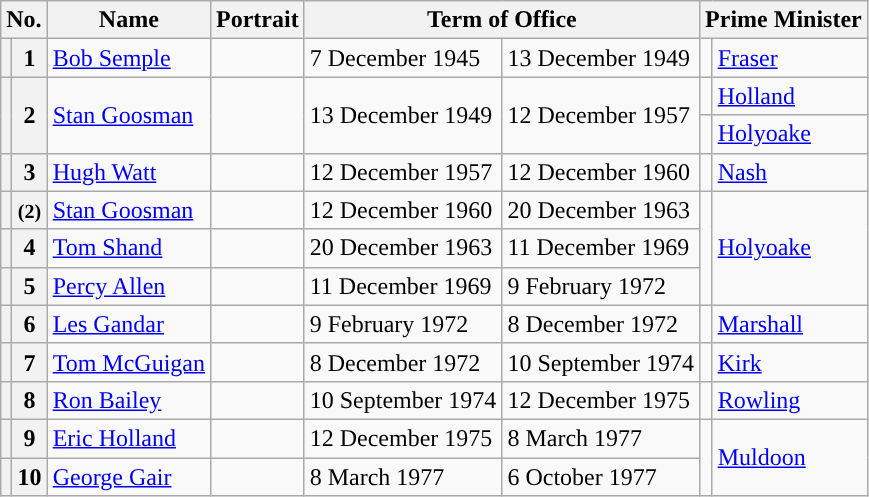<table class="wikitable">
<tr>
<th colspan=2>No.</th>
<th>Name</th>
<th>Portrait</th>
<th colspan=2>Term of Office</th>
<th colspan=2>Prime Minister</th>
</tr>
<tr>
<th style="color:inherit;background:"></th>
<th>1</th>
<td><a href='#'>Bob Semple</a></td>
<td></td>
<td>7 December 1945</td>
<td>13 December 1949</td>
<td width=1 style="color:inherit;background:"></td>
<td><a href='#'>Fraser</a></td>
</tr>
<tr>
<th rowspan=2 style="color:inherit;background:"></th>
<th rowspan=2>2</th>
<td rowspan=2><a href='#'>Stan Goosman</a></td>
<td rowspan=2></td>
<td rowspan=2>13 December 1949</td>
<td rowspan=2>12 December 1957</td>
<td style="color:inherit;background:"></td>
<td><a href='#'>Holland</a></td>
</tr>
<tr>
<td style="color:inherit;background:"></td>
<td><a href='#'>Holyoake</a></td>
</tr>
<tr>
<th style="color:inherit;background:"></th>
<th>3</th>
<td><a href='#'>Hugh Watt</a></td>
<td></td>
<td>12 December 1957</td>
<td>12 December 1960</td>
<td style="color:inherit;background:"></td>
<td><a href='#'>Nash</a></td>
</tr>
<tr>
<th style="color:inherit;background:"></th>
<th><small>(2)</small></th>
<td><a href='#'>Stan Goosman</a></td>
<td></td>
<td>12 December 1960</td>
<td>20 December 1963</td>
<td rowspan="3" style="color:inherit;background:"></td>
<td rowspan="3"><a href='#'>Holyoake</a></td>
</tr>
<tr>
<th style="color:inherit;background:"></th>
<th>4</th>
<td><a href='#'>Tom Shand</a></td>
<td></td>
<td>20 December 1963</td>
<td>11 December 1969</td>
</tr>
<tr>
<th style="color:inherit;background:"></th>
<th>5</th>
<td><a href='#'>Percy Allen</a></td>
<td></td>
<td>11 December 1969</td>
<td>9 February 1972</td>
</tr>
<tr>
<th style="color:inherit;background:"></th>
<th>6</th>
<td><a href='#'>Les Gandar</a></td>
<td></td>
<td>9 February 1972</td>
<td>8 December 1972</td>
<td style="color:inherit;background:"></td>
<td><a href='#'>Marshall</a></td>
</tr>
<tr>
<th style="color:inherit;background:"></th>
<th>7</th>
<td><a href='#'>Tom McGuigan</a></td>
<td></td>
<td>8 December 1972</td>
<td>10 September 1974</td>
<td style="color:inherit;background:"></td>
<td><a href='#'>Kirk</a></td>
</tr>
<tr>
<th style="color:inherit;background:"></th>
<th>8</th>
<td><a href='#'>Ron Bailey</a></td>
<td></td>
<td>10 September 1974</td>
<td>12 December 1975</td>
<td style="color:inherit;background:"></td>
<td><a href='#'>Rowling</a></td>
</tr>
<tr>
<th style="color:inherit;background:"></th>
<th>9</th>
<td><a href='#'>Eric Holland</a></td>
<td></td>
<td>12 December 1975</td>
<td>8 March 1977</td>
<td rowspan="2" style="color:inherit;background:"></td>
<td rowspan="2"><a href='#'>Muldoon</a></td>
</tr>
<tr>
<th style="color:inherit;background:"></th>
<th>10</th>
<td><a href='#'>George Gair</a></td>
<td></td>
<td>8 March 1977</td>
<td>6 October 1977</td>
</tr>
</table>
